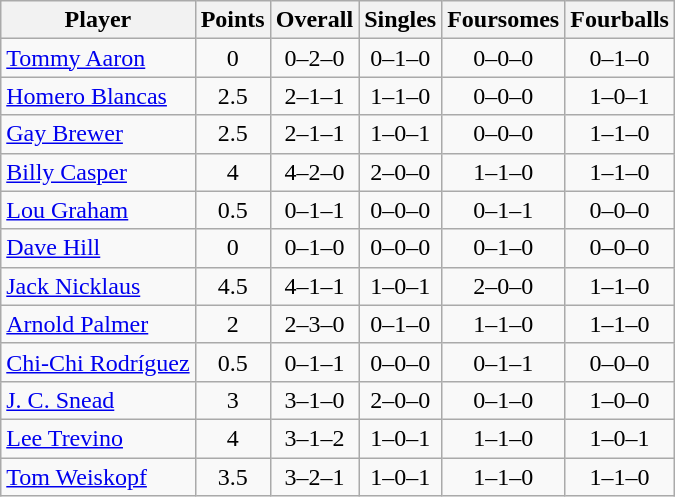<table class="wikitable sortable" style="text-align:center">
<tr>
<th>Player</th>
<th>Points</th>
<th>Overall</th>
<th>Singles</th>
<th>Foursomes</th>
<th>Fourballs</th>
</tr>
<tr>
<td align=left><a href='#'>Tommy Aaron</a></td>
<td>0</td>
<td>0–2–0</td>
<td>0–1–0</td>
<td>0–0–0</td>
<td>0–1–0</td>
</tr>
<tr>
<td align=left><a href='#'>Homero Blancas</a></td>
<td>2.5</td>
<td>2–1–1</td>
<td>1–1–0</td>
<td>0–0–0</td>
<td>1–0–1</td>
</tr>
<tr>
<td align=left><a href='#'>Gay Brewer</a></td>
<td>2.5</td>
<td>2–1–1</td>
<td>1–0–1</td>
<td>0–0–0</td>
<td>1–1–0</td>
</tr>
<tr>
<td align=left><a href='#'>Billy Casper</a></td>
<td>4</td>
<td>4–2–0</td>
<td>2–0–0</td>
<td>1–1–0</td>
<td>1–1–0</td>
</tr>
<tr>
<td align=left><a href='#'>Lou Graham</a></td>
<td>0.5</td>
<td>0–1–1</td>
<td>0–0–0</td>
<td>0–1–1</td>
<td>0–0–0</td>
</tr>
<tr>
<td align=left><a href='#'>Dave Hill</a></td>
<td>0</td>
<td>0–1–0</td>
<td>0–0–0</td>
<td>0–1–0</td>
<td>0–0–0</td>
</tr>
<tr>
<td align=left><a href='#'>Jack Nicklaus</a></td>
<td>4.5</td>
<td>4–1–1</td>
<td>1–0–1</td>
<td>2–0–0</td>
<td>1–1–0</td>
</tr>
<tr>
<td align=left><a href='#'>Arnold Palmer</a></td>
<td>2</td>
<td>2–3–0</td>
<td>0–1–0</td>
<td>1–1–0</td>
<td>1–1–0</td>
</tr>
<tr>
<td align=left><a href='#'>Chi-Chi Rodríguez</a></td>
<td>0.5</td>
<td>0–1–1</td>
<td>0–0–0</td>
<td>0–1–1</td>
<td>0–0–0</td>
</tr>
<tr>
<td align=left><a href='#'>J. C. Snead</a></td>
<td>3</td>
<td>3–1–0</td>
<td>2–0–0</td>
<td>0–1–0</td>
<td>1–0–0</td>
</tr>
<tr>
<td align=left><a href='#'>Lee Trevino</a></td>
<td>4</td>
<td>3–1–2</td>
<td>1–0–1</td>
<td>1–1–0</td>
<td>1–0–1</td>
</tr>
<tr>
<td align=left><a href='#'>Tom Weiskopf</a></td>
<td>3.5</td>
<td>3–2–1</td>
<td>1–0–1</td>
<td>1–1–0</td>
<td>1–1–0</td>
</tr>
</table>
